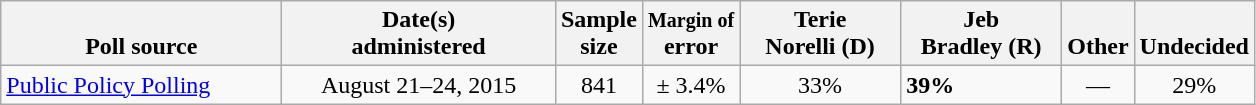<table class="wikitable">
<tr valign= bottom>
<th style="width:180px;">Poll source</th>
<th style="width:175px;">Date(s)<br>administered</th>
<th class=small>Sample<br>size</th>
<th><small>Margin of</small><br>error</th>
<th style="width:100px;">Terie<br>Norelli (D)</th>
<th style="width:100px;">Jeb<br>Bradley (R)</th>
<th>Other</th>
<th>Undecided</th>
</tr>
<tr>
<td><a href='#'>Public Policy Polling</a></td>
<td align=center>August 21–24, 2015</td>
<td align=center>841</td>
<td align=center>± 3.4%</td>
<td align=center>33%</td>
<td><strong>39%</strong></td>
<td align=center>—</td>
<td align=center>29%</td>
</tr>
</table>
